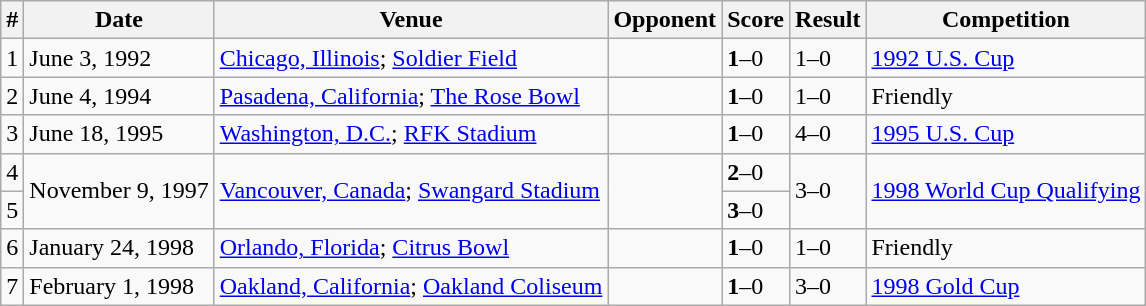<table class="wikitable collapsible expanded">
<tr>
<th>#</th>
<th>Date</th>
<th>Venue</th>
<th>Opponent</th>
<th>Score</th>
<th>Result</th>
<th>Competition</th>
</tr>
<tr>
<td>1</td>
<td>June 3, 1992</td>
<td><a href='#'>Chicago, Illinois</a>; <a href='#'>Soldier Field</a></td>
<td></td>
<td><strong>1</strong>–0</td>
<td>1–0</td>
<td><a href='#'>1992 U.S. Cup</a></td>
</tr>
<tr>
<td>2</td>
<td>June 4, 1994</td>
<td><a href='#'>Pasadena, California</a>; <a href='#'>The Rose Bowl</a></td>
<td></td>
<td><strong>1</strong>–0</td>
<td>1–0</td>
<td>Friendly</td>
</tr>
<tr>
<td>3</td>
<td>June 18, 1995</td>
<td><a href='#'>Washington, D.C.</a>; <a href='#'>RFK Stadium</a></td>
<td></td>
<td><strong>1</strong>–0</td>
<td>4–0</td>
<td><a href='#'>1995 U.S. Cup</a></td>
</tr>
<tr>
<td>4</td>
<td rowspan="2">November 9, 1997</td>
<td rowspan="2"><a href='#'>Vancouver, Canada</a>; <a href='#'>Swangard Stadium</a></td>
<td rowspan="2"></td>
<td><strong>2</strong>–0</td>
<td rowspan="2">3–0</td>
<td rowspan="2"><a href='#'>1998 World Cup Qualifying</a></td>
</tr>
<tr>
<td>5</td>
<td><strong>3</strong>–0</td>
</tr>
<tr>
<td>6</td>
<td>January 24, 1998</td>
<td><a href='#'>Orlando, Florida</a>; <a href='#'>Citrus Bowl</a></td>
<td></td>
<td><strong>1</strong>–0</td>
<td>1–0</td>
<td>Friendly</td>
</tr>
<tr>
<td>7</td>
<td>February 1, 1998</td>
<td><a href='#'>Oakland, California</a>; <a href='#'>Oakland Coliseum</a></td>
<td></td>
<td><strong>1</strong>–0</td>
<td>3–0</td>
<td><a href='#'>1998 Gold Cup</a></td>
</tr>
</table>
